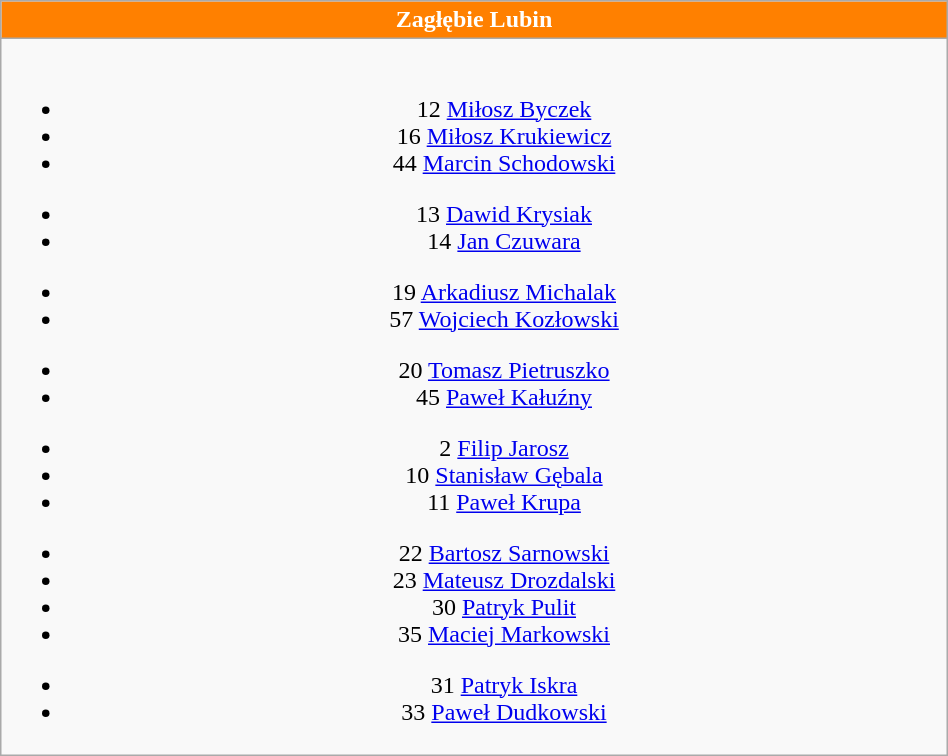<table class="wikitable" style="font-size:100%; text-align:center; width:50%">
<tr>
<th colspan=5 style="background-color:#FF8000;color:#FFFFFF;text-align:center;"> Zagłębie Lubin</th>
</tr>
<tr>
<td><br>
<ul><li>12  <a href='#'>Miłosz Byczek</a></li><li>16  <a href='#'>Miłosz Krukiewicz</a></li><li>44  <a href='#'>Marcin Schodowski</a></li></ul><ul><li>13  <a href='#'>Dawid Krysiak</a></li><li>14  <a href='#'>Jan Czuwara</a></li></ul><ul><li>19  <a href='#'>Arkadiusz Michalak</a></li><li>57  <a href='#'>Wojciech Kozłowski</a></li></ul><ul><li>20  <a href='#'>Tomasz Pietruszko</a></li><li>45  <a href='#'>Paweł Kałuźny</a></li></ul><ul><li>2  <a href='#'>Filip Jarosz</a></li><li>10  <a href='#'>Stanisław Gębala</a></li><li>11  <a href='#'>Paweł Krupa</a></li></ul><ul><li>22  <a href='#'>Bartosz Sarnowski</a></li><li>23  <a href='#'>Mateusz Drozdalski</a></li><li>30  <a href='#'>Patryk Pulit</a></li><li>35  <a href='#'>Maciej Markowski</a></li></ul><ul><li>31  <a href='#'>Patryk Iskra</a></li><li>33  <a href='#'>Paweł Dudkowski</a></li></ul></td>
</tr>
</table>
